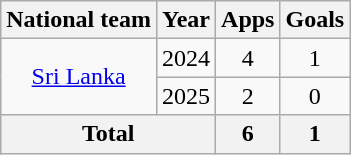<table class="wikitable" style="text-align:center">
<tr>
<th>National team</th>
<th>Year</th>
<th>Apps</th>
<th>Goals</th>
</tr>
<tr>
<td rowspan="2"><a href='#'>Sri Lanka</a></td>
<td>2024</td>
<td>4</td>
<td>1</td>
</tr>
<tr>
<td>2025</td>
<td>2</td>
<td>0</td>
</tr>
<tr>
<th colspan="2">Total</th>
<th>6</th>
<th>1</th>
</tr>
</table>
